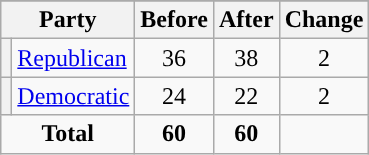<table class="wikitable" style="text-align:center;">
<tr>
</tr>
<tr>
<th colspan=2>Party</th>
<th>Before</th>
<th>After</th>
<th>Change</th>
</tr>
<tr>
<th style="background-color:"></th>
<td style="text-align:left;"><a href='#'>Republican</a></td>
<td>36</td>
<td>38</td>
<td> 2</td>
</tr>
<tr>
<th style="background-color:"></th>
<td style="text-align:left;"><a href='#'>Democratic</a></td>
<td>24</td>
<td>22</td>
<td> 2</td>
</tr>
<tr>
<td colspan=2><strong>Total</strong></td>
<td><strong>60</strong></td>
<td><strong>60</strong></td>
<td></td>
</tr>
</table>
